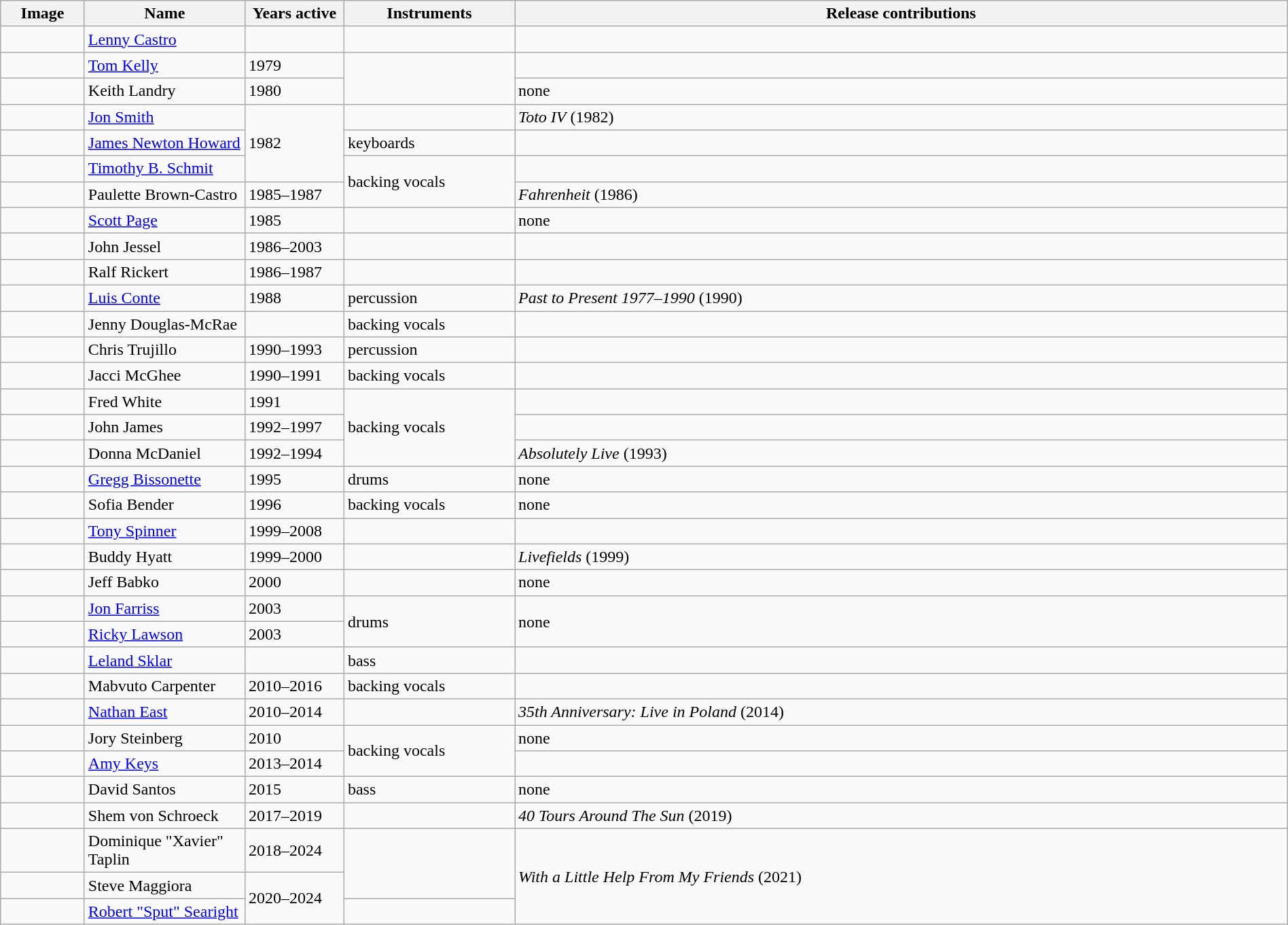<table class="wikitable" border="1" width="100%">
<tr>
<th width="75">Image</th>
<th width="150">Name</th>
<th width="90">Years active</th>
<th width="160">Instruments</th>
<th>Release contributions</th>
</tr>
<tr>
<td></td>
<td><a href='#'>Lenny Castro</a></td>
<td></td>
<td></td>
<td></td>
</tr>
<tr>
<td></td>
<td><a href='#'>Tom Kelly</a></td>
<td>1979</td>
<td rowspan="2"></td>
<td></td>
</tr>
<tr>
<td></td>
<td>Keith Landry</td>
<td>1980</td>
<td>none</td>
</tr>
<tr>
<td></td>
<td><a href='#'>Jon Smith</a></td>
<td rowspan="3">1982</td>
<td></td>
<td><em>Toto IV</em> (1982)</td>
</tr>
<tr>
<td></td>
<td><a href='#'>James Newton Howard</a></td>
<td>keyboards</td>
<td></td>
</tr>
<tr>
<td></td>
<td><a href='#'>Timothy B. Schmit</a></td>
<td rowspan="2">backing vocals</td>
<td></td>
</tr>
<tr>
<td></td>
<td>Paulette Brown-Castro</td>
<td>1985–1987 </td>
<td><em>Fahrenheit</em> (1986)</td>
</tr>
<tr>
<td></td>
<td><a href='#'>Scott Page</a></td>
<td>1985</td>
<td></td>
<td>none</td>
</tr>
<tr>
<td></td>
<td>John Jessel</td>
<td>1986–2003</td>
<td><br></td>
<td></td>
</tr>
<tr>
<td></td>
<td>Ralf Rickert</td>
<td>1986–1987</td>
<td></td>
<td></td>
</tr>
<tr>
<td></td>
<td><a href='#'>Luis Conte</a></td>
<td>1988</td>
<td>percussion</td>
<td><em>Past to Present 1977–1990</em> (1990)</td>
</tr>
<tr>
<td></td>
<td>Jenny Douglas-McRae</td>
<td></td>
<td>backing vocals</td>
<td></td>
</tr>
<tr>
<td></td>
<td>Chris Trujillo</td>
<td>1990–1993</td>
<td>percussion</td>
<td></td>
</tr>
<tr>
<td></td>
<td>Jacci McGhee</td>
<td>1990–1991</td>
<td>backing vocals</td>
<td></td>
</tr>
<tr>
<td></td>
<td>Fred White</td>
<td>1991</td>
<td rowspan="3">backing vocals</td>
<td></td>
</tr>
<tr>
<td></td>
<td>John James</td>
<td>1992–1997</td>
<td></td>
</tr>
<tr>
<td></td>
<td>Donna McDaniel</td>
<td>1992–1994</td>
<td><em>Absolutely Live</em> (1993)</td>
</tr>
<tr>
<td></td>
<td><a href='#'>Gregg Bissonette</a></td>
<td>1995</td>
<td>drums</td>
<td>none </td>
</tr>
<tr>
<td></td>
<td>Sofia Bender</td>
<td>1996</td>
<td>backing vocals</td>
<td>none </td>
</tr>
<tr>
<td></td>
<td><a href='#'>Tony Spinner</a></td>
<td>1999–2008</td>
<td></td>
<td></td>
</tr>
<tr>
<td></td>
<td>Buddy Hyatt</td>
<td>1999–2000</td>
<td></td>
<td><em>Livefields</em> (1999)</td>
</tr>
<tr>
<td></td>
<td>Jeff Babko</td>
<td>2000</td>
<td></td>
<td>none </td>
</tr>
<tr>
<td></td>
<td><a href='#'>Jon Farriss</a></td>
<td>2003</td>
<td rowspan="2">drums</td>
<td rowspan="2">none </td>
</tr>
<tr>
<td></td>
<td><a href='#'>Ricky Lawson</a></td>
<td>2003 </td>
</tr>
<tr>
<td></td>
<td><a href='#'>Leland Sklar</a></td>
<td></td>
<td>bass</td>
<td></td>
</tr>
<tr>
<td></td>
<td>Mabvuto Carpenter</td>
<td>2010–2016</td>
<td>backing vocals</td>
<td></td>
</tr>
<tr>
<td></td>
<td><a href='#'>Nathan East</a></td>
<td>2010–2014</td>
<td></td>
<td><em>35th Anniversary: Live in Poland</em> (2014)</td>
</tr>
<tr>
<td></td>
<td>Jory Steinberg</td>
<td>2010</td>
<td rowspan="2">backing vocals</td>
<td>none</td>
</tr>
<tr>
<td></td>
<td><a href='#'>Amy Keys</a></td>
<td>2013–2014</td>
<td></td>
</tr>
<tr>
<td></td>
<td>David Santos</td>
<td>2015</td>
<td>bass</td>
<td>none </td>
</tr>
<tr>
<td></td>
<td>Shem von Schroeck</td>
<td>2017–2019</td>
<td></td>
<td><em>40 Tours Around The Sun</em> (2019)</td>
</tr>
<tr>
<td></td>
<td>Dominique "Xavier" Taplin</td>
<td>2018–2024 </td>
<td rowspan="2"></td>
<td rowspan="3"><em>With a Little Help From My Friends</em> (2021)</td>
</tr>
<tr>
<td></td>
<td>Steve Maggiora</td>
<td rowspan="2">2020–2024</td>
</tr>
<tr>
<td></td>
<td><a href='#'>Robert "Sput" Searight</a></td>
<td></td>
</tr>
</table>
